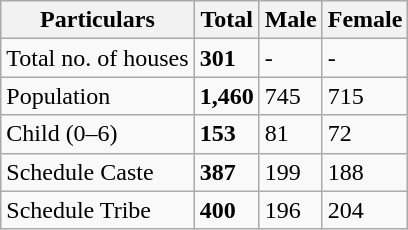<table class="wikitable">
<tr>
<th>Particulars</th>
<th>Total</th>
<th>Male</th>
<th>Female</th>
</tr>
<tr>
<td>Total no. of houses</td>
<td><strong>301</strong></td>
<td>-</td>
<td>-</td>
</tr>
<tr>
<td>Population</td>
<td><strong>1,460</strong></td>
<td>745</td>
<td>715</td>
</tr>
<tr>
<td>Child (0–6)</td>
<td><strong>153</strong></td>
<td>81</td>
<td>72</td>
</tr>
<tr>
<td>Schedule Caste</td>
<td><strong>387</strong></td>
<td>199</td>
<td>188</td>
</tr>
<tr>
<td>Schedule Tribe</td>
<td><strong>400</strong></td>
<td>196</td>
<td>204</td>
</tr>
</table>
